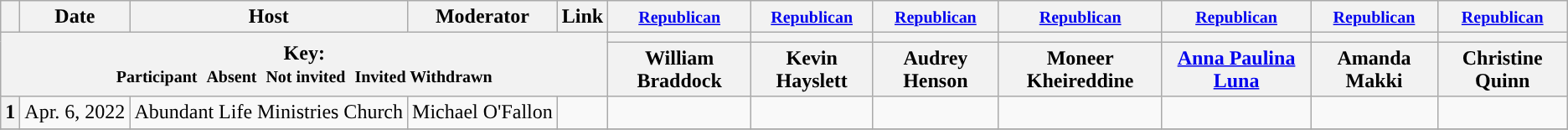<table class="wikitable" style="text-align:center;">
<tr>
<th scope="col"></th>
<th scope="col">Date</th>
<th scope="col">Host</th>
<th scope="col">Moderator</th>
<th scope="col">Link</th>
<th scope="col"><small><a href='#'>Republican</a></small></th>
<th scope="col"><small><a href='#'>Republican</a></small></th>
<th scope="col"><small><a href='#'>Republican</a></small></th>
<th scope="col"><small><a href='#'>Republican</a></small></th>
<th scope="col"><small><a href='#'>Republican</a></small></th>
<th scope="col"><small><a href='#'>Republican</a></small></th>
<th scope="col"><small><a href='#'>Republican</a></small></th>
</tr>
<tr>
<th colspan="5" rowspan="2">Key:<br> <small>Participant </small>  <small>Absent </small>  <small>Not invited </small>  <small>Invited  Withdrawn</small></th>
<th scope="col" style="background:"></th>
<th scope="col" style="background:"></th>
<th scope="col" style="background:"></th>
<th scope="col" style="background:"></th>
<th scope="col" style="background:"></th>
<th scope="col" style="background:"></th>
<th scope="col" style="background:"></th>
</tr>
<tr>
<th scope="col">William Braddock</th>
<th scope="col">Kevin Hayslett</th>
<th scope="col">Audrey Henson</th>
<th scope="col">Moneer Kheireddine</th>
<th scope="col"><a href='#'>Anna Paulina Luna</a></th>
<th scope="col">Amanda Makki</th>
<th scope="col">Christine Quinn</th>
</tr>
<tr>
<th>1</th>
<td style="white-space:nowrap;">Apr. 6, 2022</td>
<td style="white-space:nowrap;">Abundant Life Ministries Church</td>
<td style="white-space:nowrap;">Michael O'Fallon</td>
<td style="white-space:nowrap;"></td>
<td></td>
<td></td>
<td></td>
<td></td>
<td></td>
<td></td>
<td></td>
</tr>
<tr>
</tr>
</table>
